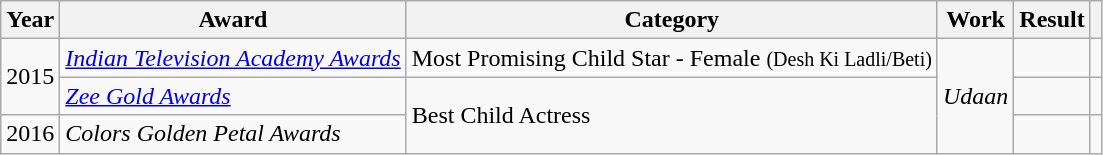<table class ="wikitable sortable plainrowheaders">
<tr>
<th>Year</th>
<th>Award</th>
<th>Category</th>
<th>Work</th>
<th>Result</th>
<th></th>
</tr>
<tr>
<td rowspan="2">2015</td>
<td><em><a href='#'>Indian Television Academy Awards</a></em></td>
<td>Most Promising Child Star - Female <small>(Desh Ki Ladli/Beti)</small></td>
<td rowspan="3"><em>Udaan</em></td>
<td></td>
<td style="text-align:center;"></td>
</tr>
<tr>
<td><em><a href='#'>Zee Gold Awards</a></em></td>
<td rowspan="2">Best Child Actress</td>
<td></td>
<td style="text-align:center;"></td>
</tr>
<tr>
<td>2016</td>
<td><em>Colors Golden Petal Awards</em></td>
<td></td>
<td></td>
</tr>
</table>
